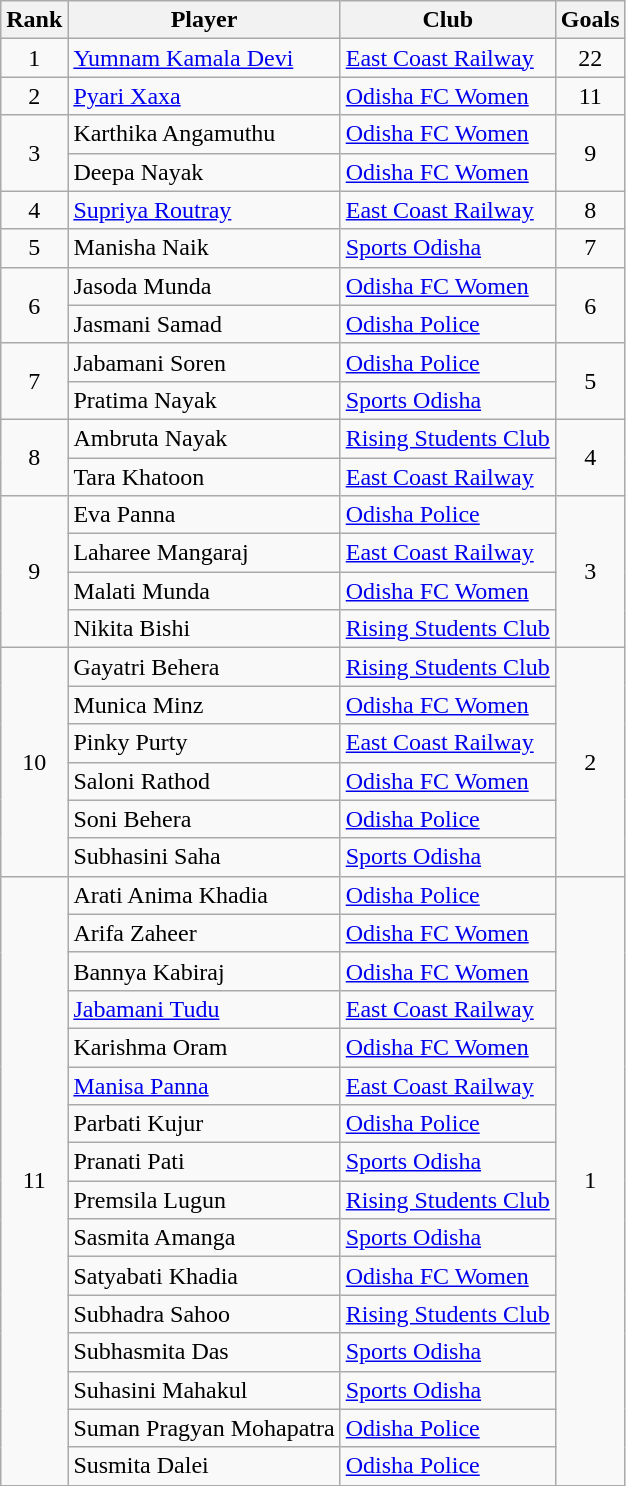<table class="wikitable sortable" style="text-align:center">
<tr>
<th>Rank</th>
<th>Player</th>
<th>Club</th>
<th>Goals</th>
</tr>
<tr>
<td rowspan="1">1</td>
<td align="left"><a href='#'>Yumnam Kamala Devi</a></td>
<td align="left"><a href='#'>East Coast Railway</a></td>
<td rowspan="1">22</td>
</tr>
<tr>
<td rowspan="1">2</td>
<td align="left"><a href='#'>Pyari Xaxa</a></td>
<td align="left"><a href='#'>Odisha FC Women</a></td>
<td rowspan="1">11</td>
</tr>
<tr>
<td rowspan="2">3</td>
<td align="left">Karthika Angamuthu</td>
<td align="left"><a href='#'>Odisha FC Women</a></td>
<td rowspan="2">9</td>
</tr>
<tr>
<td align="left">Deepa Nayak</td>
<td align="left"><a href='#'>Odisha FC Women</a></td>
</tr>
<tr>
<td rowspan="1">4</td>
<td align="left"><a href='#'>Supriya Routray</a></td>
<td align="left"><a href='#'>East Coast Railway</a></td>
<td rowspan="1">8</td>
</tr>
<tr>
<td rowspan="1">5</td>
<td align="left">Manisha Naik</td>
<td align="left"><a href='#'>Sports Odisha</a></td>
<td rowspan="1">7</td>
</tr>
<tr>
<td rowspan="2">6</td>
<td align="left">Jasoda Munda</td>
<td align="left"><a href='#'>Odisha FC Women</a></td>
<td rowspan="2">6</td>
</tr>
<tr>
<td align="left">Jasmani Samad</td>
<td align="left"><a href='#'>Odisha Police</a></td>
</tr>
<tr>
<td rowspan="2">7</td>
<td align="left">Jabamani Soren</td>
<td align="left"><a href='#'>Odisha Police</a></td>
<td rowspan="2">5</td>
</tr>
<tr>
<td align="left">Pratima Nayak</td>
<td align="left"><a href='#'>Sports Odisha</a></td>
</tr>
<tr>
<td rowspan="2">8</td>
<td align="left">Ambruta Nayak</td>
<td align="left"><a href='#'>Rising Students Club</a></td>
<td rowspan="2">4</td>
</tr>
<tr>
<td align="left">Tara Khatoon</td>
<td align="left"><a href='#'>East Coast Railway</a></td>
</tr>
<tr>
<td rowspan="4">9</td>
<td align="left">Eva Panna</td>
<td align="left"><a href='#'>Odisha Police</a></td>
<td rowspan="4">3</td>
</tr>
<tr>
<td align="left">Laharee Mangaraj</td>
<td align="left"><a href='#'>East Coast Railway</a></td>
</tr>
<tr>
<td align="left">Malati Munda</td>
<td align="left"><a href='#'>Odisha FC Women</a></td>
</tr>
<tr>
<td align="left">Nikita Bishi</td>
<td align="left"><a href='#'>Rising Students Club</a></td>
</tr>
<tr>
<td rowspan="6">10</td>
<td align="left">Gayatri Behera</td>
<td align="left"><a href='#'>Rising Students Club</a></td>
<td rowspan="6">2</td>
</tr>
<tr>
<td align="left">Munica Minz</td>
<td align="left"><a href='#'>Odisha FC Women</a></td>
</tr>
<tr>
<td align="left">Pinky Purty</td>
<td align="left"><a href='#'>East Coast Railway</a></td>
</tr>
<tr>
<td align="left">Saloni Rathod</td>
<td align="left"><a href='#'>Odisha FC Women</a></td>
</tr>
<tr>
<td align="left">Soni Behera</td>
<td align="left"><a href='#'>Odisha Police</a></td>
</tr>
<tr>
<td align="left">Subhasini Saha</td>
<td align="left"><a href='#'>Sports Odisha</a></td>
</tr>
<tr>
<td rowspan="18">11</td>
<td align="left">Arati Anima Khadia</td>
<td align="left"><a href='#'>Odisha Police</a></td>
<td rowspan="18">1</td>
</tr>
<tr>
<td align="left">Arifa Zaheer</td>
<td align="left"><a href='#'>Odisha FC Women</a></td>
</tr>
<tr>
<td align="left">Bannya Kabiraj</td>
<td align="left"><a href='#'>Odisha FC Women</a></td>
</tr>
<tr>
<td align="left"><a href='#'>Jabamani Tudu</a></td>
<td align="left"><a href='#'>East Coast Railway</a></td>
</tr>
<tr>
<td align="left">Karishma Oram</td>
<td align="left"><a href='#'>Odisha FC Women</a></td>
</tr>
<tr>
<td align="left"><a href='#'>Manisa Panna</a></td>
<td align="left"><a href='#'>East Coast Railway</a></td>
</tr>
<tr>
<td align="left">Parbati Kujur</td>
<td align="left"><a href='#'>Odisha Police</a></td>
</tr>
<tr>
<td align="left">Pranati Pati</td>
<td align="left"><a href='#'>Sports Odisha</a></td>
</tr>
<tr>
<td align="left">Premsila Lugun</td>
<td align="left"><a href='#'>Rising Students Club</a></td>
</tr>
<tr>
<td align="left">Sasmita Amanga</td>
<td align="left"><a href='#'>Sports Odisha</a></td>
</tr>
<tr>
<td align="left">Satyabati Khadia</td>
<td align="left"><a href='#'>Odisha FC Women</a></td>
</tr>
<tr>
<td align="left">Subhadra Sahoo</td>
<td align="left"><a href='#'>Rising Students Club</a></td>
</tr>
<tr>
<td align="left">Subhasmita Das</td>
<td align="left"><a href='#'>Sports Odisha</a></td>
</tr>
<tr>
<td align="left">Suhasini Mahakul</td>
<td align="left"><a href='#'>Sports Odisha</a></td>
</tr>
<tr>
<td align="left">Suman Pragyan Mohapatra</td>
<td align="left"><a href='#'>Odisha Police</a></td>
</tr>
<tr>
<td align="left">Susmita Dalei</td>
<td align="left"><a href='#'>Odisha Police</a></td>
</tr>
</table>
